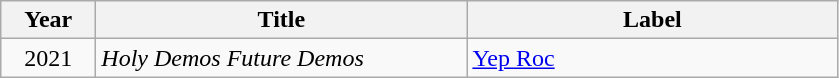<table class="wikitable">
<tr>
<th style="width:3.5em;">Year</th>
<th style="width:15em;">Title</th>
<th style="width:15em;">Label</th>
</tr>
<tr>
<td style="text-align:center;">2021</td>
<td><em>Holy Demos Future Demos</em></td>
<td><a href='#'>Yep Roc</a></td>
</tr>
</table>
